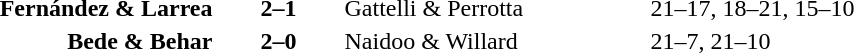<table>
<tr>
<th width=200></th>
<th width=80></th>
<th width=200></th>
<th width=220></th>
</tr>
<tr>
<td align=right><strong>Fernández & Larrea</strong></td>
<td align=center><strong>2–1</strong></td>
<td align=left>Gattelli & Perrotta</td>
<td>21–17, 18–21, 15–10</td>
</tr>
<tr>
<td align=right><strong>Bede & Behar</strong></td>
<td align=center><strong>2–0</strong></td>
<td align=left>Naidoo & Willard</td>
<td>21–7, 21–10</td>
</tr>
</table>
